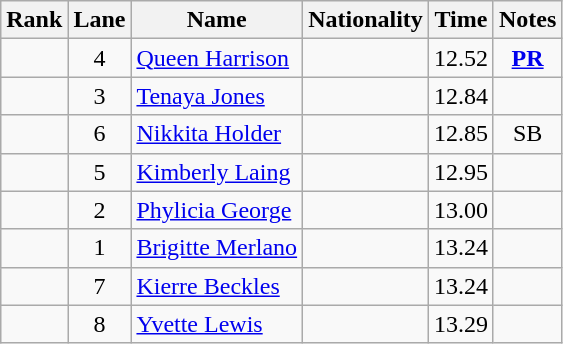<table class="wikitable sortable" style="text-align:center">
<tr>
<th>Rank</th>
<th>Lane</th>
<th>Name</th>
<th>Nationality</th>
<th>Time</th>
<th>Notes</th>
</tr>
<tr>
<td></td>
<td>4</td>
<td align=left><a href='#'>Queen Harrison</a></td>
<td align=left></td>
<td>12.52</td>
<td><strong><a href='#'>PR</a></strong></td>
</tr>
<tr>
<td></td>
<td>3</td>
<td align=left><a href='#'>Tenaya Jones</a></td>
<td align=left></td>
<td>12.84</td>
<td></td>
</tr>
<tr>
<td></td>
<td>6</td>
<td align=left><a href='#'>Nikkita Holder</a></td>
<td align=left></td>
<td>12.85</td>
<td>SB</td>
</tr>
<tr>
<td></td>
<td>5</td>
<td align=left><a href='#'>Kimberly Laing</a></td>
<td align=left></td>
<td>12.95</td>
<td></td>
</tr>
<tr>
<td></td>
<td>2</td>
<td align=left><a href='#'>Phylicia George</a></td>
<td align=left></td>
<td>13.00</td>
<td></td>
</tr>
<tr>
<td></td>
<td>1</td>
<td align=left><a href='#'>Brigitte Merlano</a></td>
<td align=left></td>
<td>13.24</td>
<td></td>
</tr>
<tr>
<td></td>
<td>7</td>
<td align=left><a href='#'>Kierre Beckles</a></td>
<td align=left></td>
<td>13.24</td>
<td></td>
</tr>
<tr>
<td></td>
<td>8</td>
<td align=left><a href='#'>Yvette Lewis</a></td>
<td align=left></td>
<td>13.29</td>
<td></td>
</tr>
</table>
